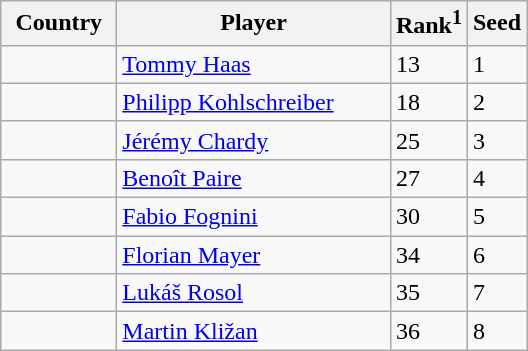<table class="sortable wikitable">
<tr>
<th width="70">Country</th>
<th width="175">Player</th>
<th>Rank<sup>1</sup></th>
<th>Seed</th>
</tr>
<tr>
<td></td>
<td><a href='#'>Tommy Haas</a></td>
<td>13</td>
<td>1</td>
</tr>
<tr>
<td></td>
<td><a href='#'>Philipp Kohlschreiber</a></td>
<td>18</td>
<td>2</td>
</tr>
<tr>
<td></td>
<td><a href='#'>Jérémy Chardy</a></td>
<td>25</td>
<td>3</td>
</tr>
<tr>
<td></td>
<td><a href='#'>Benoît Paire</a></td>
<td>27</td>
<td>4</td>
</tr>
<tr>
<td></td>
<td><a href='#'>Fabio Fognini</a></td>
<td>30</td>
<td>5</td>
</tr>
<tr>
<td></td>
<td><a href='#'>Florian Mayer</a></td>
<td>34</td>
<td>6</td>
</tr>
<tr>
<td></td>
<td><a href='#'>Lukáš Rosol</a></td>
<td>35</td>
<td>7</td>
</tr>
<tr>
<td></td>
<td><a href='#'>Martin Kližan</a></td>
<td>36</td>
<td>8</td>
</tr>
</table>
